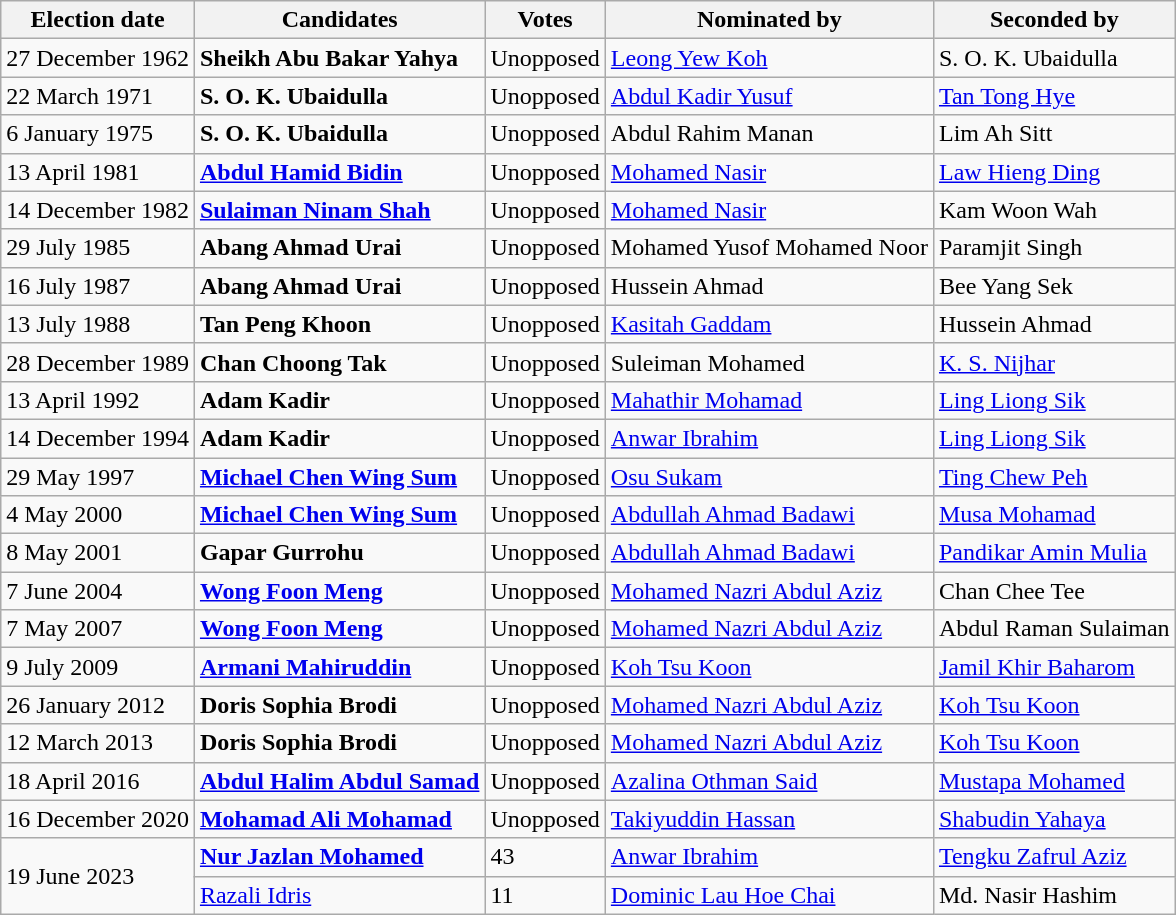<table class=wikitable>
<tr>
<th>Election date</th>
<th>Candidates</th>
<th>Votes</th>
<th>Nominated by</th>
<th>Seconded by</th>
</tr>
<tr>
<td>27 December 1962</td>
<td><strong>Sheikh Abu Bakar Yahya</strong></td>
<td>Unopposed</td>
<td><a href='#'>Leong Yew Koh</a></td>
<td>S. O. K. Ubaidulla</td>
</tr>
<tr>
<td>22 March 1971</td>
<td><strong>S. O. K. Ubaidulla</strong></td>
<td>Unopposed</td>
<td><a href='#'>Abdul Kadir Yusuf</a></td>
<td><a href='#'>Tan Tong Hye</a></td>
</tr>
<tr>
<td>6 January 1975</td>
<td><strong>S. O. K. Ubaidulla</strong></td>
<td>Unopposed</td>
<td>Abdul Rahim Manan</td>
<td>Lim Ah Sitt</td>
</tr>
<tr>
<td>13 April 1981</td>
<td><strong><a href='#'>Abdul Hamid Bidin</a></strong></td>
<td>Unopposed</td>
<td><a href='#'>Mohamed Nasir</a></td>
<td><a href='#'>Law Hieng Ding</a></td>
</tr>
<tr>
<td>14 December 1982</td>
<td><strong><a href='#'>Sulaiman Ninam Shah</a></strong></td>
<td>Unopposed</td>
<td><a href='#'>Mohamed Nasir</a></td>
<td>Kam Woon Wah</td>
</tr>
<tr>
<td>29 July 1985</td>
<td><strong>Abang Ahmad Urai</strong></td>
<td>Unopposed</td>
<td>Mohamed Yusof Mohamed Noor</td>
<td>Paramjit Singh</td>
</tr>
<tr>
<td>16 July 1987</td>
<td><strong>Abang Ahmad Urai</strong></td>
<td>Unopposed</td>
<td>Hussein Ahmad</td>
<td>Bee Yang Sek</td>
</tr>
<tr>
<td>13 July 1988</td>
<td><strong>Tan Peng Khoon</strong></td>
<td>Unopposed</td>
<td><a href='#'>Kasitah Gaddam</a></td>
<td>Hussein Ahmad</td>
</tr>
<tr>
<td>28 December 1989</td>
<td><strong>Chan Choong Tak</strong></td>
<td>Unopposed</td>
<td>Suleiman Mohamed</td>
<td><a href='#'>K. S. Nijhar</a></td>
</tr>
<tr>
<td>13 April 1992</td>
<td><strong>Adam Kadir</strong></td>
<td>Unopposed</td>
<td><a href='#'>Mahathir Mohamad</a></td>
<td><a href='#'>Ling Liong Sik</a></td>
</tr>
<tr>
<td>14 December 1994</td>
<td><strong>Adam Kadir</strong></td>
<td>Unopposed</td>
<td><a href='#'>Anwar Ibrahim</a></td>
<td><a href='#'>Ling Liong Sik</a></td>
</tr>
<tr>
<td>29 May 1997</td>
<td><strong><a href='#'>Michael Chen Wing Sum</a></strong></td>
<td>Unopposed</td>
<td><a href='#'>Osu Sukam</a></td>
<td><a href='#'>Ting Chew Peh</a></td>
</tr>
<tr>
<td>4 May 2000</td>
<td><strong><a href='#'>Michael Chen Wing Sum</a></strong></td>
<td>Unopposed</td>
<td><a href='#'>Abdullah Ahmad Badawi</a></td>
<td><a href='#'>Musa Mohamad</a></td>
</tr>
<tr>
<td>8 May 2001</td>
<td><strong>Gapar Gurrohu</strong></td>
<td>Unopposed</td>
<td><a href='#'>Abdullah Ahmad Badawi</a></td>
<td><a href='#'>Pandikar Amin Mulia</a></td>
</tr>
<tr>
<td>7 June 2004</td>
<td><strong><a href='#'>Wong Foon Meng</a></strong></td>
<td>Unopposed</td>
<td><a href='#'>Mohamed Nazri Abdul Aziz</a></td>
<td>Chan Chee Tee</td>
</tr>
<tr>
<td>7 May 2007</td>
<td><strong><a href='#'>Wong Foon Meng</a></strong></td>
<td>Unopposed</td>
<td><a href='#'>Mohamed Nazri Abdul Aziz</a></td>
<td>Abdul Raman Sulaiman</td>
</tr>
<tr>
<td>9 July 2009</td>
<td><strong><a href='#'>Armani Mahiruddin</a></strong></td>
<td>Unopposed</td>
<td><a href='#'>Koh Tsu Koon</a></td>
<td><a href='#'>Jamil Khir Baharom</a></td>
</tr>
<tr>
<td>26 January 2012</td>
<td><strong>Doris Sophia Brodi</strong></td>
<td>Unopposed</td>
<td><a href='#'>Mohamed Nazri Abdul Aziz</a></td>
<td><a href='#'>Koh Tsu Koon</a></td>
</tr>
<tr>
<td>12 March 2013</td>
<td><strong>Doris Sophia Brodi</strong></td>
<td>Unopposed</td>
<td><a href='#'>Mohamed Nazri Abdul Aziz</a></td>
<td><a href='#'>Koh Tsu Koon</a></td>
</tr>
<tr>
<td>18 April 2016</td>
<td><strong><a href='#'>Abdul Halim Abdul Samad</a></strong></td>
<td>Unopposed</td>
<td><a href='#'>Azalina Othman Said</a></td>
<td><a href='#'>Mustapa Mohamed</a></td>
</tr>
<tr>
<td>16 December 2020</td>
<td><strong><a href='#'>Mohamad Ali Mohamad</a></strong></td>
<td>Unopposed</td>
<td><a href='#'>Takiyuddin Hassan</a></td>
<td><a href='#'>Shabudin Yahaya</a></td>
</tr>
<tr>
<td rowspan="2">19 June 2023</td>
<td><strong><a href='#'>Nur Jazlan Mohamed</a></strong></td>
<td>43</td>
<td><a href='#'>Anwar Ibrahim</a></td>
<td><a href='#'>Tengku Zafrul Aziz</a></td>
</tr>
<tr>
<td><a href='#'>Razali Idris</a></td>
<td>11</td>
<td><a href='#'>Dominic Lau Hoe Chai</a></td>
<td>Md. Nasir Hashim</td>
</tr>
</table>
